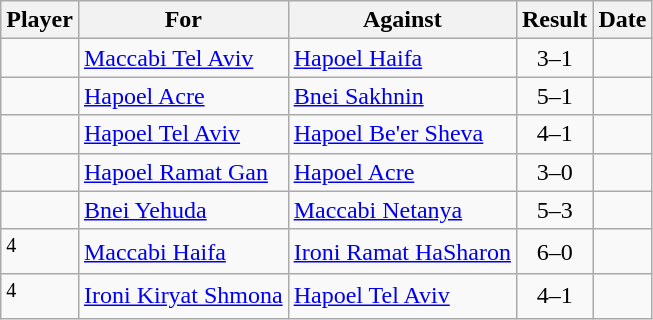<table class="wikitable sortable">
<tr>
<th>Player</th>
<th>For</th>
<th>Against</th>
<th style="text-align:center">Result</th>
<th>Date</th>
</tr>
<tr>
<td> </td>
<td><a href='#'>Maccabi Tel Aviv</a></td>
<td><a href='#'>Hapoel Haifa</a></td>
<td style="text-align:center;">3–1</td>
<td></td>
</tr>
<tr>
<td> </td>
<td><a href='#'>Hapoel Acre</a></td>
<td><a href='#'>Bnei Sakhnin</a></td>
<td style="text-align:center;">5–1</td>
<td></td>
</tr>
<tr>
<td> </td>
<td><a href='#'>Hapoel Tel Aviv</a></td>
<td><a href='#'>Hapoel Be'er Sheva</a></td>
<td style="text-align:center;">4–1</td>
<td></td>
</tr>
<tr>
<td> </td>
<td><a href='#'>Hapoel Ramat Gan</a></td>
<td><a href='#'>Hapoel Acre</a></td>
<td style="text-align:center;">3–0</td>
<td></td>
</tr>
<tr>
<td> </td>
<td><a href='#'>Bnei Yehuda</a></td>
<td><a href='#'>Maccabi Netanya</a></td>
<td style="text-align:center;">5–3</td>
<td></td>
</tr>
<tr>
<td> <sup>4</sup></td>
<td><a href='#'>Maccabi Haifa</a></td>
<td><a href='#'>Ironi Ramat HaSharon</a></td>
<td style="text-align:center;">6–0</td>
<td></td>
</tr>
<tr>
<td> <sup>4</sup></td>
<td><a href='#'>Ironi Kiryat Shmona</a></td>
<td><a href='#'>Hapoel Tel Aviv</a></td>
<td style="text-align:center;">4–1</td>
<td></td>
</tr>
</table>
